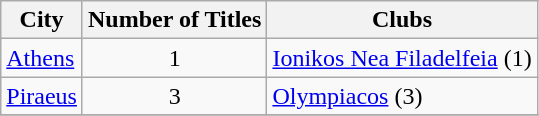<table class="wikitable">
<tr>
<th>City</th>
<th>Number of Titles</th>
<th>Clubs</th>
</tr>
<tr>
<td><a href='#'>Athens</a></td>
<td style="text-align:center;">1</td>
<td> <a href='#'>Ionikos Nea Filadelfeia</a> (1)</td>
</tr>
<tr>
<td><a href='#'>Piraeus</a></td>
<td style="text-align:center;">3</td>
<td> <a href='#'>Olympiacos</a> (3)</td>
</tr>
<tr>
</tr>
</table>
